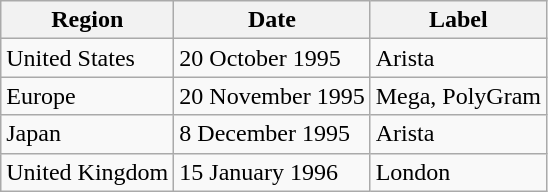<table class="wikitable">
<tr>
<th scope="col">Region</th>
<th scope="col">Date</th>
<th scope="col">Label</th>
</tr>
<tr>
<td scope="row">United States</td>
<td>20 October 1995</td>
<td>Arista</td>
</tr>
<tr>
<td scope="row">Europe</td>
<td>20 November 1995</td>
<td>Mega, PolyGram</td>
</tr>
<tr>
<td scope="row">Japan</td>
<td>8 December 1995</td>
<td>Arista</td>
</tr>
<tr>
<td scope="row">United Kingdom</td>
<td>15 January 1996</td>
<td>London</td>
</tr>
</table>
